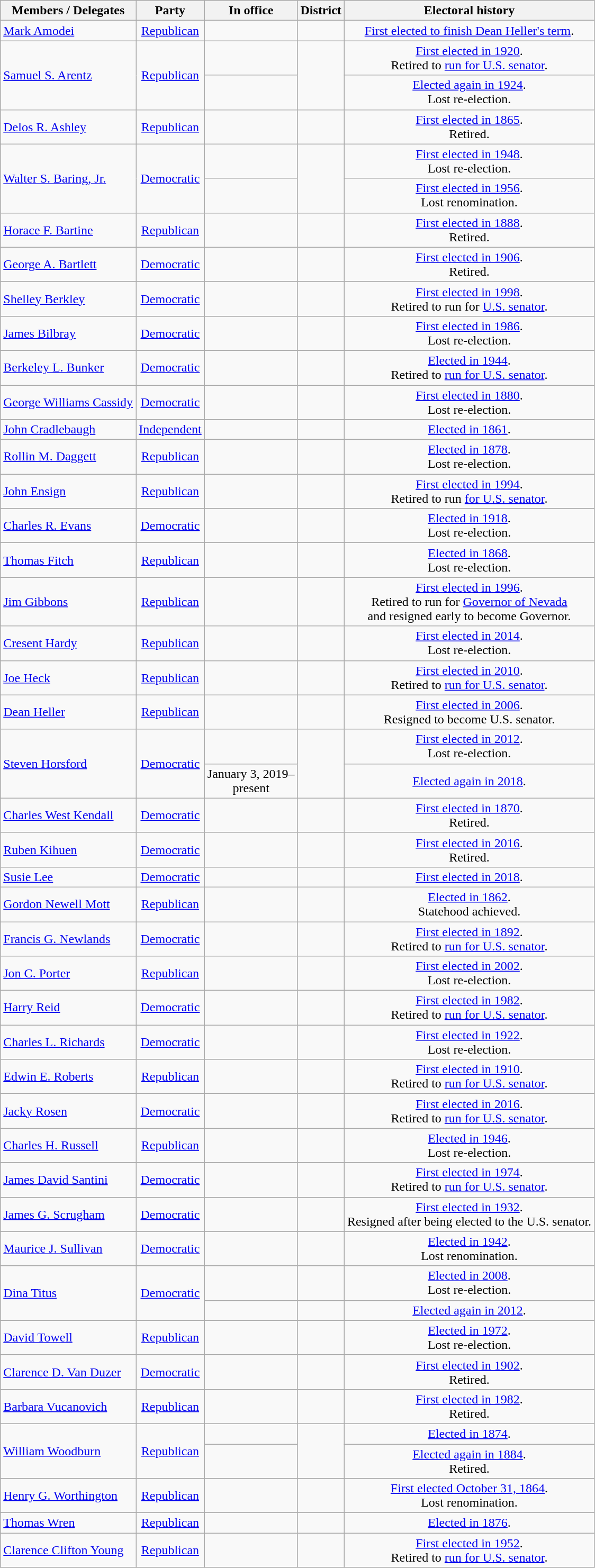<table class="wikitable sortable" style="text-align:center">
<tr>
<th>Members / Delegates</th>
<th>Party</th>
<th>In office</th>
<th>District</th>
<th>Electoral history</th>
</tr>
<tr>
<td align=left nowrap><a href='#'>Mark Amodei</a></td>
<td><a href='#'>Republican</a></td>
<td></td>
<td></td>
<td><a href='#'>First elected to finish Dean Heller's term</a>.</td>
</tr>
<tr>
<td rowspan=2 align=left nowrap><a href='#'>Samuel S. Arentz</a></td>
<td rowspan=2 ><a href='#'>Republican</a></td>
<td></td>
<td rowspan=2 data-sort-value=0></td>
<td><a href='#'>First elected in 1920</a>.<br>Retired to <a href='#'>run for U.S. senator</a>.</td>
</tr>
<tr>
<td></td>
<td><a href='#'>Elected again in 1924</a>.<br>Lost re-election.</td>
</tr>
<tr>
<td align=left nowrap><a href='#'>Delos R. Ashley</a></td>
<td><a href='#'>Republican</a></td>
<td></td>
<td data-sort-value=0></td>
<td><a href='#'>First elected in 1865</a>.<br>Retired.</td>
</tr>
<tr>
<td rowspan=2 align=left nowrap><a href='#'>Walter S. Baring, Jr.</a></td>
<td rowspan=2 ><a href='#'>Democratic</a></td>
<td></td>
<td rowspan=2 data-sort-value=0></td>
<td><a href='#'>First elected in 1948</a>.<br>Lost re-election.</td>
</tr>
<tr>
<td></td>
<td><a href='#'>First elected in 1956</a>.<br>Lost renomination.</td>
</tr>
<tr>
<td align=left nowrap><a href='#'>Horace F. Bartine</a></td>
<td><a href='#'>Republican</a></td>
<td></td>
<td data-sort-value=0></td>
<td><a href='#'>First elected in 1888</a>.<br>Retired.</td>
</tr>
<tr>
<td align=left nowrap><a href='#'>George A. Bartlett</a></td>
<td><a href='#'>Democratic</a></td>
<td></td>
<td data-sort-value=0></td>
<td><a href='#'>First elected in 1906</a>.<br>Retired.</td>
</tr>
<tr>
<td align=left nowrap><a href='#'>Shelley Berkley</a></td>
<td><a href='#'>Democratic</a></td>
<td></td>
<td></td>
<td><a href='#'>First elected in 1998</a>.<br>Retired to run for <a href='#'>U.S. senator</a>.</td>
</tr>
<tr>
<td align=left nowrap><a href='#'>James Bilbray</a></td>
<td><a href='#'>Democratic</a></td>
<td></td>
<td></td>
<td><a href='#'>First elected in 1986</a>.<br>Lost re-election.</td>
</tr>
<tr>
<td align=left nowrap><a href='#'>Berkeley L. Bunker</a></td>
<td><a href='#'>Democratic</a></td>
<td></td>
<td data-sort-value=0></td>
<td><a href='#'>Elected in 1944</a>.<br>Retired to <a href='#'>run for U.S. senator</a>.</td>
</tr>
<tr>
<td align=left nowrap><a href='#'>George Williams Cassidy</a></td>
<td><a href='#'>Democratic</a></td>
<td></td>
<td data-sort-value=0></td>
<td><a href='#'>First elected in 1880</a>.<br>Lost re-election.</td>
</tr>
<tr>
<td align=left nowrap><a href='#'>John Cradlebaugh</a></td>
<td><a href='#'>Independent</a></td>
<td></td>
<td data-sort-value=-1></td>
<td><a href='#'>Elected in 1861</a>.<br></td>
</tr>
<tr>
<td align=left nowrap><a href='#'>Rollin M. Daggett</a></td>
<td><a href='#'>Republican</a></td>
<td></td>
<td data-sort-value=0></td>
<td><a href='#'>Elected in 1878</a>.<br>Lost re-election.</td>
</tr>
<tr>
<td align=left nowrap><a href='#'>John Ensign</a></td>
<td><a href='#'>Republican</a></td>
<td></td>
<td></td>
<td><a href='#'>First elected in 1994</a>.<br>Retired to run <a href='#'>for U.S. senator</a>.</td>
</tr>
<tr>
<td align=left nowrap><a href='#'>Charles R. Evans</a></td>
<td><a href='#'>Democratic</a></td>
<td></td>
<td data-sort-value=0></td>
<td><a href='#'>Elected in 1918</a>.<br>Lost re-election.</td>
</tr>
<tr>
<td align=left nowrap><a href='#'>Thomas Fitch</a></td>
<td><a href='#'>Republican</a></td>
<td></td>
<td data-sort-value=0></td>
<td><a href='#'>Elected in 1868</a>.<br>Lost re-election.</td>
</tr>
<tr>
<td align=left nowrap><a href='#'>Jim Gibbons</a></td>
<td><a href='#'>Republican</a></td>
<td></td>
<td></td>
<td><a href='#'>First elected in 1996</a>.<br>Retired to run for <a href='#'>Governor of Nevada</a><br>and resigned early to become Governor.</td>
</tr>
<tr>
<td align=left nowrap><a href='#'>Cresent Hardy</a></td>
<td><a href='#'>Republican</a></td>
<td></td>
<td></td>
<td><a href='#'>First elected in 2014</a>.<br>Lost re-election.</td>
</tr>
<tr>
<td align=left nowrap><a href='#'>Joe Heck</a></td>
<td><a href='#'>Republican</a></td>
<td></td>
<td></td>
<td><a href='#'>First elected in 2010</a>.<br>Retired to <a href='#'>run for U.S. senator</a>.</td>
</tr>
<tr>
<td align=left nowrap><a href='#'>Dean Heller</a></td>
<td><a href='#'>Republican</a></td>
<td></td>
<td></td>
<td><a href='#'>First elected in 2006</a>.<br>Resigned to become U.S. senator.</td>
</tr>
<tr>
<td rowspan=2 align=left nowrap><a href='#'>Steven Horsford</a></td>
<td rowspan=2 ><a href='#'>Democratic</a></td>
<td></td>
<td rowspan=2></td>
<td><a href='#'>First elected in 2012</a>.<br>Lost re-election.</td>
</tr>
<tr>
<td>January 3, 2019–<br>present</td>
<td><a href='#'>Elected again in 2018</a>.</td>
</tr>
<tr>
<td align=left nowrap><a href='#'>Charles West Kendall</a></td>
<td><a href='#'>Democratic</a></td>
<td></td>
<td data-sort-value=0></td>
<td><a href='#'>First elected in 1870</a>.<br>Retired.</td>
</tr>
<tr>
<td align=left nowrap><a href='#'>Ruben Kihuen</a></td>
<td><a href='#'>Democratic</a></td>
<td></td>
<td></td>
<td><a href='#'>First elected in 2016</a>.<br>Retired.</td>
</tr>
<tr>
<td align=left nowrap><a href='#'>Susie Lee</a></td>
<td><a href='#'>Democratic</a></td>
<td></td>
<td></td>
<td><a href='#'>First elected in 2018</a>.</td>
</tr>
<tr>
<td align=left nowrap><a href='#'>Gordon Newell Mott</a></td>
<td><a href='#'>Republican</a></td>
<td></td>
<td data-sort-value=-1></td>
<td><a href='#'>Elected in 1862</a>.<br>Statehood achieved.</td>
</tr>
<tr>
<td align=left nowrap><a href='#'>Francis G. Newlands</a></td>
<td><a href='#'>Democratic</a></td>
<td></td>
<td data-sort-value=0></td>
<td><a href='#'>First elected in 1892</a>.<br> Retired to <a href='#'>run for U.S. senator</a>.</td>
</tr>
<tr>
<td align=left nowrap><a href='#'>Jon C. Porter</a></td>
<td><a href='#'>Republican</a></td>
<td></td>
<td></td>
<td><a href='#'>First elected in 2002</a>.<br>Lost re-election.</td>
</tr>
<tr>
<td align=left nowrap><a href='#'>Harry Reid</a></td>
<td><a href='#'>Democratic</a></td>
<td></td>
<td></td>
<td><a href='#'>First elected in 1982</a>.<br>Retired to <a href='#'>run for U.S. senator</a>.</td>
</tr>
<tr>
<td align=left nowrap><a href='#'>Charles L. Richards</a></td>
<td><a href='#'>Democratic</a></td>
<td></td>
<td data-sort-value=0></td>
<td><a href='#'>First elected in 1922</a>.<br>Lost re-election.</td>
</tr>
<tr>
<td align=left nowrap><a href='#'>Edwin E. Roberts</a></td>
<td><a href='#'>Republican</a></td>
<td></td>
<td data-sort-value=0></td>
<td><a href='#'>First elected in 1910</a>.<br>Retired to <a href='#'>run for U.S. senator</a>.</td>
</tr>
<tr>
<td align=left nowrap><a href='#'>Jacky Rosen</a></td>
<td><a href='#'>Democratic</a></td>
<td></td>
<td></td>
<td><a href='#'>First elected in 2016</a>.<br>Retired to <a href='#'>run for U.S. senator</a>.</td>
</tr>
<tr>
<td align=left nowrap><a href='#'>Charles H. Russell</a></td>
<td><a href='#'>Republican</a></td>
<td></td>
<td data-sort-value=0></td>
<td><a href='#'>Elected in 1946</a>.<br>Lost re-election.</td>
</tr>
<tr>
<td align=left nowrap><a href='#'>James David Santini</a></td>
<td><a href='#'>Democratic</a></td>
<td></td>
<td data-sort-value=0></td>
<td><a href='#'>First elected in 1974</a>.<br>Retired to <a href='#'>run for U.S. senator</a>.</td>
</tr>
<tr>
<td align=left nowrap><a href='#'>James G. Scrugham</a></td>
<td><a href='#'>Democratic</a></td>
<td></td>
<td data-sort-value=0></td>
<td><a href='#'>First elected in 1932</a>.<br>Resigned after being elected to the U.S. senator.</td>
</tr>
<tr>
<td align=left nowrap><a href='#'>Maurice J. Sullivan</a></td>
<td><a href='#'>Democratic</a></td>
<td></td>
<td data-sort-value=0></td>
<td><a href='#'>Elected in 1942</a>.<br>Lost renomination.</td>
</tr>
<tr>
<td rowspan=2 align=left nowrap><a href='#'>Dina Titus</a></td>
<td rowspan=2 ><a href='#'>Democratic</a></td>
<td></td>
<td></td>
<td><a href='#'>Elected in 2008</a>.<br>Lost re-election.</td>
</tr>
<tr>
<td></td>
<td></td>
<td><a href='#'>Elected again in 2012</a>.</td>
</tr>
<tr>
<td align=left nowrap><a href='#'>David Towell</a></td>
<td><a href='#'>Republican</a></td>
<td></td>
<td data-sort-value=0></td>
<td><a href='#'>Elected in 1972</a>.<br>Lost re-election.</td>
</tr>
<tr>
<td align=left nowrap><a href='#'>Clarence D. Van Duzer</a></td>
<td><a href='#'>Democratic</a></td>
<td></td>
<td data-sort-value=0></td>
<td><a href='#'>First elected in 1902</a>.<br>Retired.</td>
</tr>
<tr>
<td align=left nowrap><a href='#'>Barbara Vucanovich</a></td>
<td><a href='#'>Republican</a></td>
<td></td>
<td></td>
<td><a href='#'>First elected in 1982</a>.<br>Retired.</td>
</tr>
<tr>
<td rowspan=2 align=left nowrap><a href='#'>William Woodburn</a></td>
<td rowspan=2 ><a href='#'>Republican</a></td>
<td></td>
<td rowspan=2 data-sort-value=0></td>
<td><a href='#'>Elected in 1874</a>.<br></td>
</tr>
<tr>
<td></td>
<td><a href='#'>Elected again in 1884</a>.<br>Retired.</td>
</tr>
<tr>
<td align=left nowrap><a href='#'>Henry G. Worthington</a></td>
<td><a href='#'>Republican</a></td>
<td></td>
<td data-sort-value=0></td>
<td><a href='#'>First elected October 31, 1864</a>.<br>Lost renomination.</td>
</tr>
<tr>
<td align=left nowrap><a href='#'>Thomas Wren</a></td>
<td><a href='#'>Republican</a></td>
<td></td>
<td data-sort-value=0></td>
<td><a href='#'>Elected in 1876</a>.<br></td>
</tr>
<tr>
<td align=left nowrap><a href='#'>Clarence Clifton Young</a></td>
<td><a href='#'>Republican</a></td>
<td></td>
<td data-sort-value=0></td>
<td><a href='#'>First elected in 1952</a>.<br>Retired to <a href='#'>run for U.S. senator</a>.</td>
</tr>
</table>
